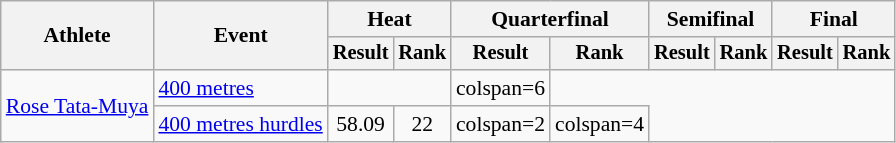<table class=wikitable style=font-size:90%>
<tr>
<th rowspan=2>Athlete</th>
<th rowspan=2>Event</th>
<th colspan=2>Heat</th>
<th colspan=2>Quarterfinal</th>
<th colspan=2>Semifinal</th>
<th colspan=2>Final</th>
</tr>
<tr style=font-size:95%>
<th>Result</th>
<th>Rank</th>
<th>Result</th>
<th>Rank</th>
<th>Result</th>
<th>Rank</th>
<th>Result</th>
<th>Rank</th>
</tr>
<tr align=center>
<td align=left rowspan=2><a href='#'>Rose Tata-Muya</a></td>
<td align=left><a href='#'>400 metres</a></td>
<td colspan=2></td>
<td>colspan=6 </td>
</tr>
<tr align=center>
<td align=left><a href='#'>400 metres hurdles</a></td>
<td>58.09</td>
<td>22</td>
<td>colspan=2 </td>
<td>colspan=4 </td>
</tr>
</table>
